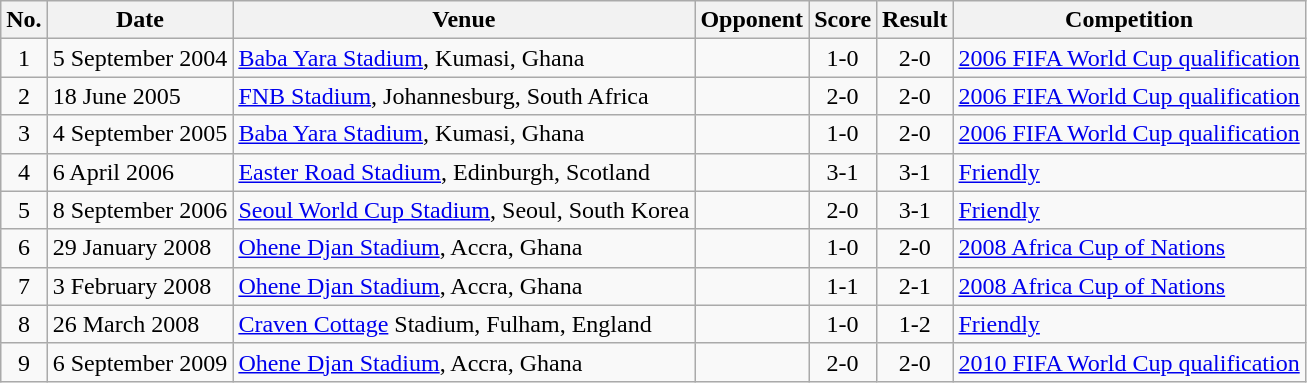<table class="wikitable sortable">
<tr>
<th scope="col">No.</th>
<th scope="col">Date</th>
<th scope="col">Venue</th>
<th scope="col">Opponent</th>
<th scope="col">Score</th>
<th scope="col">Result</th>
<th scope="col">Competition</th>
</tr>
<tr>
<td align="center">1</td>
<td>5 September 2004</td>
<td><a href='#'>Baba Yara Stadium</a>, Kumasi, Ghana</td>
<td></td>
<td align="center">1-0</td>
<td align="center">2-0</td>
<td><a href='#'>2006 FIFA World Cup qualification</a></td>
</tr>
<tr>
<td align="center">2</td>
<td>18 June 2005</td>
<td><a href='#'>FNB Stadium</a>, Johannesburg, South Africa</td>
<td></td>
<td align="center">2-0</td>
<td align="center">2-0</td>
<td><a href='#'>2006 FIFA World Cup qualification</a></td>
</tr>
<tr>
<td align="center">3</td>
<td>4 September 2005</td>
<td><a href='#'>Baba Yara Stadium</a>, Kumasi, Ghana</td>
<td></td>
<td align="center">1-0</td>
<td align="center">2-0</td>
<td><a href='#'>2006 FIFA World Cup qualification</a></td>
</tr>
<tr>
<td align="center">4</td>
<td>6 April 2006</td>
<td><a href='#'>Easter Road Stadium</a>, Edinburgh, Scotland</td>
<td></td>
<td align="center">3-1</td>
<td align="center">3-1</td>
<td><a href='#'>Friendly</a></td>
</tr>
<tr>
<td align="center">5</td>
<td>8 September 2006</td>
<td><a href='#'>Seoul World Cup Stadium</a>, Seoul, South Korea</td>
<td></td>
<td align="center">2-0</td>
<td align="center">3-1</td>
<td><a href='#'>Friendly</a></td>
</tr>
<tr>
<td align="center">6</td>
<td>29 January 2008</td>
<td><a href='#'>Ohene Djan Stadium</a>, Accra, Ghana</td>
<td></td>
<td align="center">1-0</td>
<td align="center">2-0</td>
<td><a href='#'>2008 Africa Cup of Nations</a></td>
</tr>
<tr>
<td align="center">7</td>
<td>3 February 2008</td>
<td><a href='#'>Ohene Djan Stadium</a>, Accra, Ghana</td>
<td></td>
<td align="center">1-1</td>
<td align="center">2-1</td>
<td><a href='#'>2008 Africa Cup of Nations</a></td>
</tr>
<tr>
<td align="center">8</td>
<td>26 March 2008</td>
<td><a href='#'>Craven Cottage</a> Stadium, Fulham, England</td>
<td></td>
<td align="center">1-0</td>
<td align="center">1-2</td>
<td><a href='#'>Friendly</a></td>
</tr>
<tr>
<td align="center">9</td>
<td>6 September 2009</td>
<td><a href='#'>Ohene Djan Stadium</a>, Accra, Ghana</td>
<td></td>
<td align="center">2-0</td>
<td align="center">2-0</td>
<td><a href='#'>2010 FIFA World Cup qualification</a></td>
</tr>
</table>
